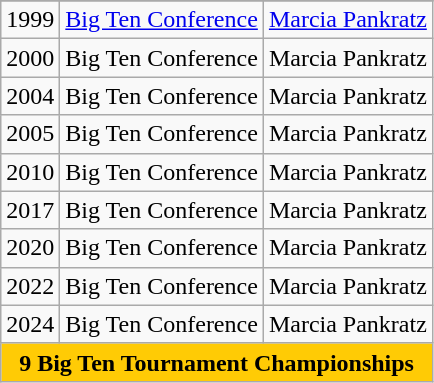<table class="wikitable">
<tr>
</tr>
<tr>
<td>1999</td>
<td><a href='#'>Big Ten Conference</a></td>
<td><a href='#'>Marcia Pankratz</a></td>
</tr>
<tr>
<td>2000</td>
<td>Big Ten Conference</td>
<td>Marcia Pankratz</td>
</tr>
<tr>
<td>2004</td>
<td>Big Ten Conference</td>
<td>Marcia Pankratz</td>
</tr>
<tr>
<td>2005</td>
<td>Big Ten Conference</td>
<td>Marcia Pankratz</td>
</tr>
<tr>
<td>2010</td>
<td>Big Ten Conference</td>
<td>Marcia Pankratz</td>
</tr>
<tr>
<td>2017</td>
<td>Big Ten Conference</td>
<td>Marcia Pankratz</td>
</tr>
<tr>
<td>2020</td>
<td>Big Ten Conference</td>
<td>Marcia Pankratz</td>
</tr>
<tr>
<td>2022</td>
<td>Big Ten Conference</td>
<td>Marcia Pankratz</td>
</tr>
<tr>
<td>2024</td>
<td>Big Ten Conference</td>
<td>Marcia Pankratz</td>
</tr>
<tr style="text-align:center;">
<td colspan="3" style="background:#FFCB05;"><span><strong>9 Big Ten Tournament Championships</strong></span></td>
</tr>
</table>
